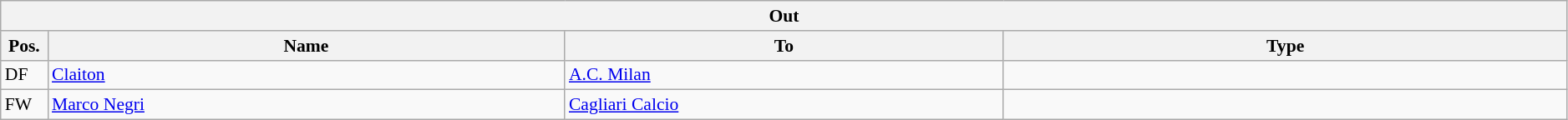<table class="wikitable" style="font-size:90%;width:99%;">
<tr>
<th colspan="4">Out</th>
</tr>
<tr>
<th width=3%>Pos.</th>
<th width=33%>Name</th>
<th width=28%>To</th>
<th width=36%>Type</th>
</tr>
<tr>
<td>DF</td>
<td><a href='#'>Claiton</a></td>
<td><a href='#'>A.C. Milan</a></td>
<td></td>
</tr>
<tr>
<td>FW</td>
<td><a href='#'>Marco Negri</a></td>
<td><a href='#'>Cagliari Calcio</a></td>
<td></td>
</tr>
</table>
